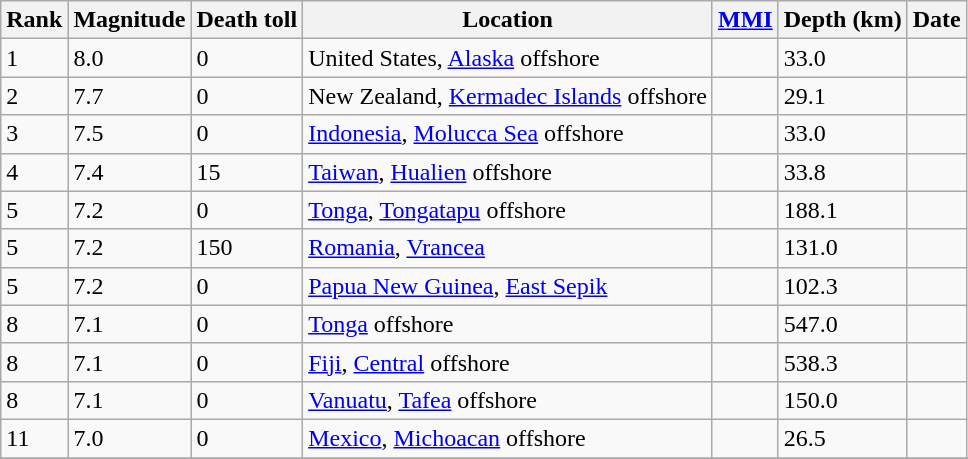<table class="sortable wikitable" style="font-size:100%;">
<tr>
<th>Rank</th>
<th>Magnitude</th>
<th>Death toll</th>
<th>Location</th>
<th><a href='#'>MMI</a></th>
<th>Depth (km)</th>
<th>Date</th>
</tr>
<tr>
<td>1</td>
<td>8.0</td>
<td>0</td>
<td> United States, <a href='#'>Alaska</a> offshore</td>
<td></td>
<td>33.0</td>
<td></td>
</tr>
<tr>
<td>2</td>
<td>7.7</td>
<td>0</td>
<td> New Zealand, <a href='#'>Kermadec Islands</a> offshore</td>
<td></td>
<td>29.1</td>
<td></td>
</tr>
<tr>
<td>3</td>
<td>7.5</td>
<td>0</td>
<td> <a href='#'>Indonesia</a>, <a href='#'>Molucca Sea</a> offshore</td>
<td></td>
<td>33.0</td>
<td></td>
</tr>
<tr>
<td>4</td>
<td>7.4</td>
<td>15</td>
<td> <a href='#'>Taiwan</a>, <a href='#'>Hualien</a> offshore</td>
<td></td>
<td>33.8</td>
<td></td>
</tr>
<tr>
<td>5</td>
<td>7.2</td>
<td>0</td>
<td> <a href='#'>Tonga</a>, <a href='#'>Tongatapu</a> offshore</td>
<td></td>
<td>188.1</td>
<td></td>
</tr>
<tr>
<td>5</td>
<td>7.2</td>
<td>150</td>
<td> <a href='#'>Romania</a>, <a href='#'>Vrancea</a></td>
<td></td>
<td>131.0</td>
<td></td>
</tr>
<tr>
<td>5</td>
<td>7.2</td>
<td>0</td>
<td> <a href='#'>Papua New Guinea</a>, <a href='#'>East Sepik</a></td>
<td></td>
<td>102.3</td>
<td></td>
</tr>
<tr>
<td>8</td>
<td>7.1</td>
<td>0</td>
<td> <a href='#'>Tonga</a> offshore</td>
<td></td>
<td>547.0</td>
<td></td>
</tr>
<tr>
<td>8</td>
<td>7.1</td>
<td>0</td>
<td> <a href='#'>Fiji</a>, <a href='#'>Central</a> offshore</td>
<td></td>
<td>538.3</td>
<td></td>
</tr>
<tr>
<td>8</td>
<td>7.1</td>
<td>0</td>
<td> <a href='#'>Vanuatu</a>, <a href='#'>Tafea</a> offshore</td>
<td></td>
<td>150.0</td>
<td></td>
</tr>
<tr>
<td>11</td>
<td>7.0</td>
<td>0</td>
<td> <a href='#'>Mexico</a>, <a href='#'>Michoacan</a> offshore</td>
<td></td>
<td>26.5</td>
<td></td>
</tr>
<tr>
</tr>
</table>
